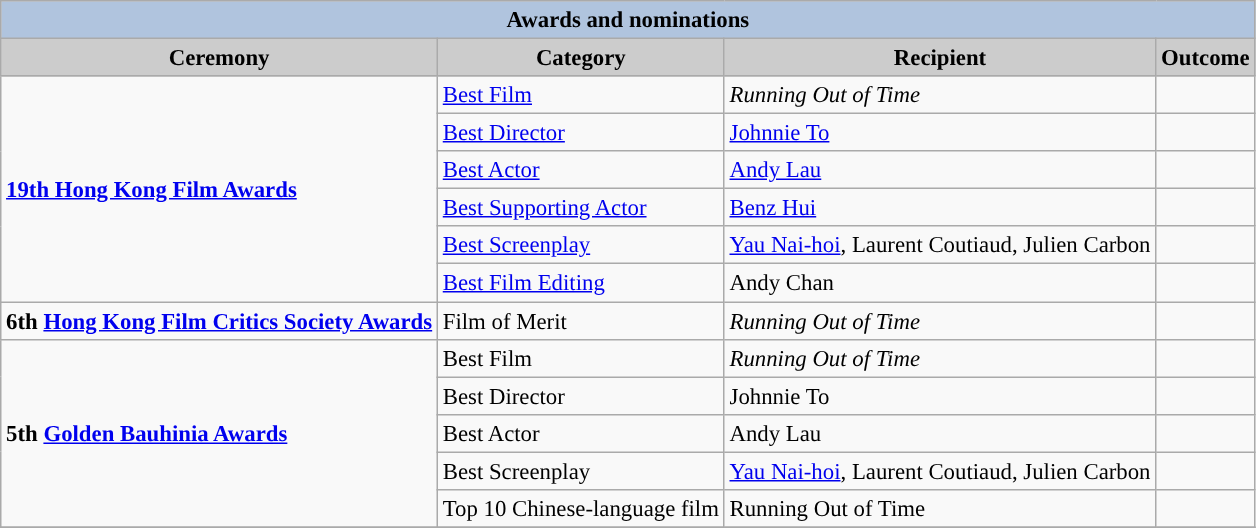<table class="wikitable" style="font-size:95%;" ;>
<tr style="background:#ccc; text-align:center;">
<th colspan="4" style="background: LightSteelBlue;">Awards and nominations</th>
</tr>
<tr style="background:#ccc; text-align:center;">
<th style="background:#ccc">Ceremony</th>
<th style="background:#ccc">Category</th>
<th style="background:#ccc">Recipient</th>
<th style="background:#ccc">Outcome</th>
</tr>
<tr>
<td rowspan=6><strong><a href='#'>19th Hong Kong Film Awards</a></strong></td>
<td><a href='#'>Best Film</a></td>
<td><em>Running Out of Time</em></td>
<td></td>
</tr>
<tr>
<td><a href='#'>Best Director</a></td>
<td><a href='#'>Johnnie To</a></td>
<td></td>
</tr>
<tr>
<td><a href='#'>Best Actor</a></td>
<td><a href='#'>Andy Lau</a></td>
<td></td>
</tr>
<tr>
<td><a href='#'>Best Supporting Actor</a></td>
<td><a href='#'>Benz Hui</a></td>
<td></td>
</tr>
<tr>
<td><a href='#'>Best Screenplay</a></td>
<td><a href='#'>Yau Nai-hoi</a>, Laurent Coutiaud, Julien Carbon</td>
<td></td>
</tr>
<tr>
<td><a href='#'>Best Film Editing</a></td>
<td>Andy Chan</td>
<td></td>
</tr>
<tr>
<td><strong>6th <a href='#'>Hong Kong Film Critics Society Awards</a></strong></td>
<td>Film of Merit</td>
<td><em>Running Out of Time</em></td>
<td></td>
</tr>
<tr>
<td rowspan=5><strong>5th <a href='#'>Golden Bauhinia Awards</a></strong></td>
<td>Best Film</td>
<td><em>Running Out of Time<strong></td>
<td></td>
</tr>
<tr>
<td>Best Director</td>
<td>Johnnie To</td>
<td></td>
</tr>
<tr>
<td>Best Actor</td>
<td>Andy Lau</td>
<td></td>
</tr>
<tr>
<td>Best Screenplay</td>
<td><a href='#'>Yau Nai-hoi</a>, Laurent Coutiaud, Julien Carbon</td>
<td></td>
</tr>
<tr>
<td>Top 10 Chinese-language film</td>
<td></em>Running Out of Time<em></td>
<td></td>
</tr>
<tr>
</tr>
</table>
